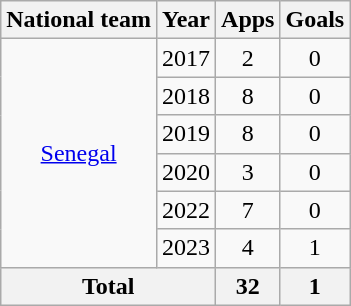<table class="wikitable" style="text-align:center">
<tr>
<th>National team</th>
<th>Year</th>
<th>Apps</th>
<th>Goals</th>
</tr>
<tr>
<td rowspan="6"><a href='#'>Senegal</a></td>
<td>2017</td>
<td>2</td>
<td>0</td>
</tr>
<tr>
<td>2018</td>
<td>8</td>
<td>0</td>
</tr>
<tr>
<td>2019</td>
<td>8</td>
<td>0</td>
</tr>
<tr>
<td>2020</td>
<td>3</td>
<td>0</td>
</tr>
<tr>
<td>2022</td>
<td>7</td>
<td>0</td>
</tr>
<tr>
<td>2023</td>
<td>4</td>
<td>1</td>
</tr>
<tr>
<th colspan="2">Total</th>
<th>32</th>
<th>1</th>
</tr>
</table>
